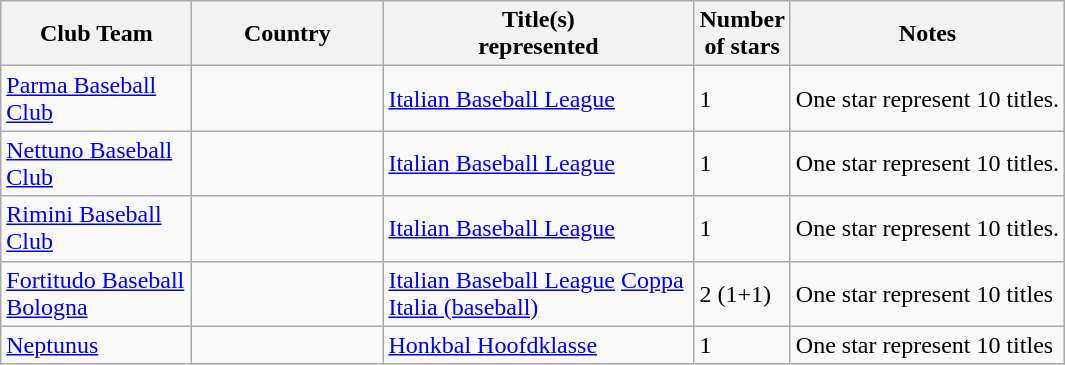<table class="wikitable sortable">
<tr>
<th width=120>Club Team</th>
<th width=120>Country</th>
<th width=200>Title(s)<br>represented</th>
<th>Number<br>of stars</th>
<th class="unsortable">Notes</th>
</tr>
<tr>
<td><a href='#'>Parma Baseball Club</a></td>
<td></td>
<td><a href='#'>Italian Baseball League</a></td>
<td>1</td>
<td>One star represent 10 titles.</td>
</tr>
<tr>
<td><a href='#'>Nettuno Baseball Club</a></td>
<td></td>
<td><a href='#'>Italian Baseball League</a></td>
<td>1</td>
<td>One star represent 10 titles.</td>
</tr>
<tr>
<td><a href='#'>Rimini Baseball Club</a></td>
<td></td>
<td><a href='#'>Italian Baseball League</a></td>
<td>1</td>
<td>One star represent 10 titles.</td>
</tr>
<tr>
<td><a href='#'>Fortitudo Baseball Bologna</a></td>
<td></td>
<td><a href='#'>Italian Baseball League</a> <a href='#'>Coppa Italia (baseball)</a></td>
<td>2 (1+1)</td>
<td>One star represent 10 titles</td>
</tr>
<tr>
<td><a href='#'>Neptunus</a></td>
<td></td>
<td><a href='#'>Honkbal Hoofdklasse</a></td>
<td>1</td>
<td>One star represent 10 titles</td>
</tr>
</table>
